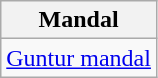<table class="wikitable sortable static-row-numbers static-row-header-hash">
<tr>
<th>Mandal</th>
</tr>
<tr>
<td><a href='#'>Guntur mandal</a></td>
</tr>
</table>
